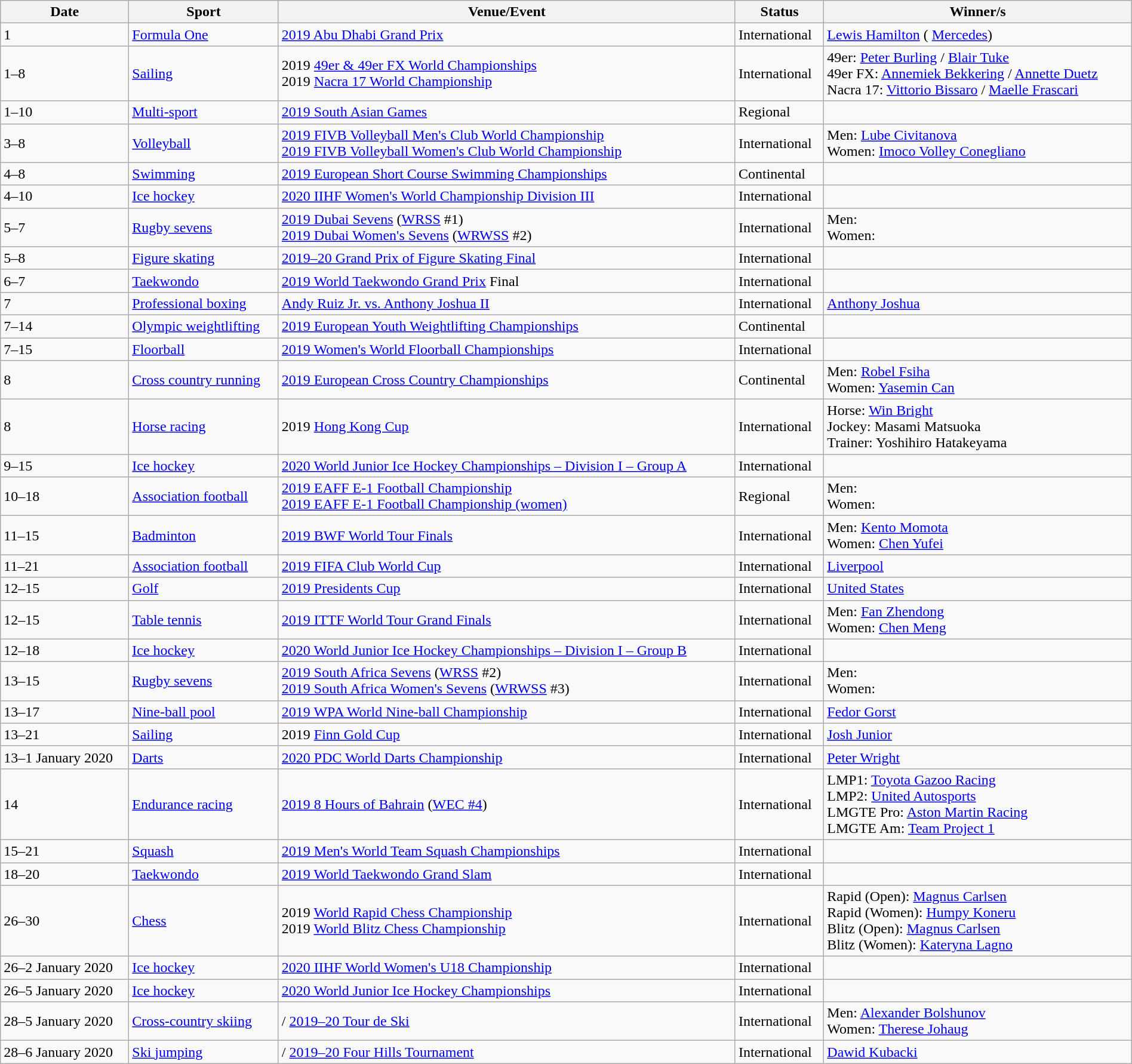<table class="wikitable sortable"| width="100%">
<tr>
<th>Date</th>
<th>Sport</th>
<th>Venue/Event</th>
<th>Status</th>
<th>Winner/s</th>
</tr>
<tr>
<td>1</td>
<td><a href='#'>Formula One</a></td>
<td> <a href='#'>2019 Abu Dhabi Grand Prix</a></td>
<td>International</td>
<td> <a href='#'>Lewis Hamilton</a> ( <a href='#'>Mercedes</a>)</td>
</tr>
<tr>
<td>1–8</td>
<td><a href='#'>Sailing</a></td>
<td> 2019 <a href='#'>49er & 49er FX World Championships</a><br> 2019 <a href='#'>Nacra 17 World Championship</a></td>
<td>International</td>
<td>49er:  <a href='#'>Peter Burling</a> / <a href='#'>Blair Tuke</a><br>49er FX:  <a href='#'>Annemiek Bekkering</a> / <a href='#'>Annette Duetz</a><br>Nacra 17:  <a href='#'>Vittorio Bissaro</a> / <a href='#'>Maelle Frascari</a></td>
</tr>
<tr>
<td>1–10</td>
<td><a href='#'>Multi-sport</a></td>
<td> <a href='#'>2019 South Asian Games</a></td>
<td>Regional</td>
<td></td>
</tr>
<tr>
<td>3–8</td>
<td><a href='#'>Volleyball</a></td>
<td> <a href='#'>2019 FIVB Volleyball Men's Club World Championship</a><br> <a href='#'>2019 FIVB Volleyball Women's Club World Championship</a></td>
<td>International</td>
<td>Men:  <a href='#'>Lube Civitanova</a><br>Women:  <a href='#'>Imoco Volley Conegliano</a></td>
</tr>
<tr>
<td>4–8</td>
<td><a href='#'>Swimming</a></td>
<td> <a href='#'>2019 European Short Course Swimming Championships</a></td>
<td>Continental</td>
<td></td>
</tr>
<tr>
<td>4–10</td>
<td><a href='#'>Ice hockey</a></td>
<td> <a href='#'>2020 IIHF Women's World Championship Division III</a></td>
<td>International</td>
<td></td>
</tr>
<tr>
<td>5–7</td>
<td><a href='#'>Rugby sevens</a></td>
<td> <a href='#'>2019 Dubai Sevens</a> (<a href='#'>WRSS</a> #1)<br> <a href='#'>2019 Dubai Women's Sevens</a> (<a href='#'>WRWSS</a> #2)</td>
<td>International</td>
<td>Men: <br>Women: </td>
</tr>
<tr>
<td>5–8</td>
<td><a href='#'>Figure skating</a></td>
<td> <a href='#'>2019–20 Grand Prix of Figure Skating Final</a></td>
<td>International</td>
<td></td>
</tr>
<tr>
<td>6–7</td>
<td><a href='#'>Taekwondo</a></td>
<td> <a href='#'>2019 World Taekwondo Grand Prix</a> Final</td>
<td>International</td>
<td></td>
</tr>
<tr>
<td>7</td>
<td><a href='#'>Professional boxing</a></td>
<td> <a href='#'>Andy Ruiz Jr. vs. Anthony Joshua II</a></td>
<td>International</td>
<td> <a href='#'>Anthony Joshua</a></td>
</tr>
<tr>
<td>7–14</td>
<td><a href='#'>Olympic weightlifting</a></td>
<td> <a href='#'>2019 European Youth Weightlifting Championships</a></td>
<td>Continental</td>
<td></td>
</tr>
<tr>
<td>7–15</td>
<td><a href='#'>Floorball</a></td>
<td> <a href='#'>2019 Women's World Floorball Championships</a></td>
<td>International</td>
<td></td>
</tr>
<tr>
<td>8</td>
<td><a href='#'>Cross country running</a></td>
<td> <a href='#'>2019 European Cross Country Championships</a></td>
<td>Continental</td>
<td>Men:  <a href='#'>Robel Fsiha</a><br>Women:  <a href='#'>Yasemin Can</a></td>
</tr>
<tr>
<td>8</td>
<td><a href='#'>Horse racing</a></td>
<td> 2019 <a href='#'>Hong Kong Cup</a></td>
<td>International</td>
<td>Horse:  <a href='#'>Win Bright</a><br>Jockey:  Masami Matsuoka<br>Trainer:  Yoshihiro Hatakeyama</td>
</tr>
<tr>
<td>9–15</td>
<td><a href='#'>Ice hockey</a></td>
<td> <a href='#'>2020 World Junior Ice Hockey Championships – Division I – Group A</a></td>
<td>International</td>
<td></td>
</tr>
<tr>
<td>10–18</td>
<td><a href='#'>Association football</a></td>
<td> <a href='#'>2019 EAFF E-1 Football Championship</a><br> <a href='#'>2019 EAFF E-1 Football Championship (women)</a></td>
<td>Regional</td>
<td>Men: <br>Women: </td>
</tr>
<tr>
<td>11–15</td>
<td><a href='#'>Badminton</a></td>
<td> <a href='#'>2019 BWF World Tour Finals</a></td>
<td>International</td>
<td>Men:  <a href='#'>Kento Momota</a><br>Women:  <a href='#'>Chen Yufei</a></td>
</tr>
<tr>
<td>11–21</td>
<td><a href='#'>Association football</a></td>
<td> <a href='#'>2019 FIFA Club World Cup</a></td>
<td>International</td>
<td> <a href='#'>Liverpool</a></td>
</tr>
<tr>
<td>12–15</td>
<td><a href='#'>Golf</a></td>
<td> <a href='#'>2019 Presidents Cup</a></td>
<td>International</td>
<td> <a href='#'>United States</a></td>
</tr>
<tr>
<td>12–15</td>
<td><a href='#'>Table tennis</a></td>
<td> <a href='#'>2019 ITTF World Tour Grand Finals</a></td>
<td>International</td>
<td>Men:  <a href='#'>Fan Zhendong</a><br>Women:  <a href='#'>Chen Meng</a></td>
</tr>
<tr>
<td>12–18</td>
<td><a href='#'>Ice hockey</a></td>
<td> <a href='#'>2020 World Junior Ice Hockey Championships – Division I – Group B</a></td>
<td>International</td>
<td></td>
</tr>
<tr>
<td>13–15</td>
<td><a href='#'>Rugby sevens</a></td>
<td> <a href='#'>2019 South Africa Sevens</a> (<a href='#'>WRSS</a> #2)<br> <a href='#'>2019 South Africa Women's Sevens</a> (<a href='#'>WRWSS</a> #3)</td>
<td>International</td>
<td>Men: <br>Women: </td>
</tr>
<tr>
<td>13–17</td>
<td><a href='#'>Nine-ball pool</a></td>
<td> <a href='#'>2019 WPA World Nine-ball Championship</a></td>
<td>International</td>
<td> <a href='#'>Fedor Gorst</a></td>
</tr>
<tr>
<td>13–21</td>
<td><a href='#'>Sailing</a></td>
<td> 2019 <a href='#'>Finn Gold Cup</a></td>
<td>International</td>
<td> <a href='#'>Josh Junior</a></td>
</tr>
<tr>
<td>13–1 January 2020</td>
<td><a href='#'>Darts</a></td>
<td> <a href='#'>2020 PDC World Darts Championship</a></td>
<td>International</td>
<td> <a href='#'>Peter Wright</a></td>
</tr>
<tr>
<td>14</td>
<td><a href='#'>Endurance racing</a></td>
<td> <a href='#'>2019 8 Hours of Bahrain</a> (<a href='#'>WEC #4</a>)</td>
<td>International</td>
<td>LMP1:  <a href='#'>Toyota Gazoo Racing</a><br>LMP2:  <a href='#'>United Autosports</a><br>LMGTE Pro:  <a href='#'>Aston Martin Racing</a><br>LMGTE Am:  <a href='#'>Team Project 1</a></td>
</tr>
<tr>
<td>15–21</td>
<td><a href='#'>Squash</a></td>
<td> <a href='#'>2019 Men's World Team Squash Championships</a></td>
<td>International</td>
<td></td>
</tr>
<tr>
<td>18–20</td>
<td><a href='#'>Taekwondo</a></td>
<td> <a href='#'>2019 World Taekwondo Grand Slam</a></td>
<td>International</td>
<td></td>
</tr>
<tr>
<td>26–30</td>
<td><a href='#'>Chess</a></td>
<td> 2019 <a href='#'>World Rapid Chess Championship</a><br> 2019 <a href='#'>World Blitz Chess Championship</a></td>
<td>International</td>
<td>Rapid (Open):  <a href='#'>Magnus Carlsen</a><br>Rapid (Women):  <a href='#'>Humpy Koneru</a><br>Blitz (Open):  <a href='#'>Magnus Carlsen</a><br>Blitz (Women):  <a href='#'>Kateryna Lagno</a></td>
</tr>
<tr>
<td>26–2 January 2020</td>
<td><a href='#'>Ice hockey</a></td>
<td> <a href='#'>2020 IIHF World Women's U18 Championship</a></td>
<td>International</td>
<td></td>
</tr>
<tr>
<td>26–5 January 2020</td>
<td><a href='#'>Ice hockey</a></td>
<td> <a href='#'>2020 World Junior Ice Hockey Championships</a></td>
<td>International</td>
<td></td>
</tr>
<tr>
<td>28–5 January 2020</td>
<td><a href='#'>Cross-country skiing</a></td>
<td>/ <a href='#'>2019–20 Tour de Ski</a></td>
<td>International</td>
<td>Men:  <a href='#'>Alexander Bolshunov</a><br>Women:  <a href='#'>Therese Johaug</a></td>
</tr>
<tr>
<td>28–6 January 2020</td>
<td><a href='#'>Ski jumping</a></td>
<td>/ <a href='#'>2019–20 Four Hills Tournament</a></td>
<td>International</td>
<td> <a href='#'>Dawid Kubacki</a></td>
</tr>
</table>
